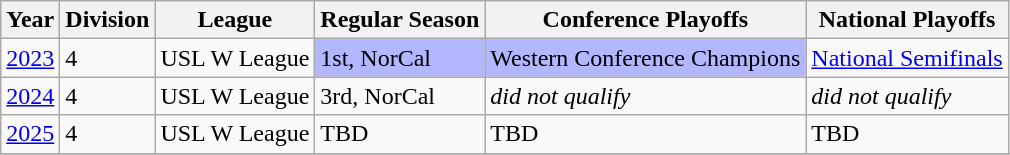<table class="wikitable">
<tr>
<th>Year</th>
<th>Division</th>
<th>League</th>
<th>Regular Season</th>
<th>Conference Playoffs</th>
<th>National Playoffs</th>
</tr>
<tr>
<td><a href='#'>2023</a></td>
<td>4</td>
<td>USL W League</td>
<td bgcolor="B3B7FF">1st, NorCal</td>
<td bgcolor="B3B7FF">Western Conference Champions</td>
<td><a href='#'>National Semifinals</a></td>
</tr>
<tr>
<td><a href='#'>2024</a></td>
<td>4</td>
<td>USL W League</td>
<td>3rd, NorCal</td>
<td><em>did not qualify</em></td>
<td><em>did not qualify</em></td>
</tr>
<tr>
<td><a href='#'>2025</a></td>
<td>4</td>
<td>USL W League</td>
<td>TBD</td>
<td>TBD</td>
<td>TBD</td>
</tr>
<tr>
</tr>
</table>
